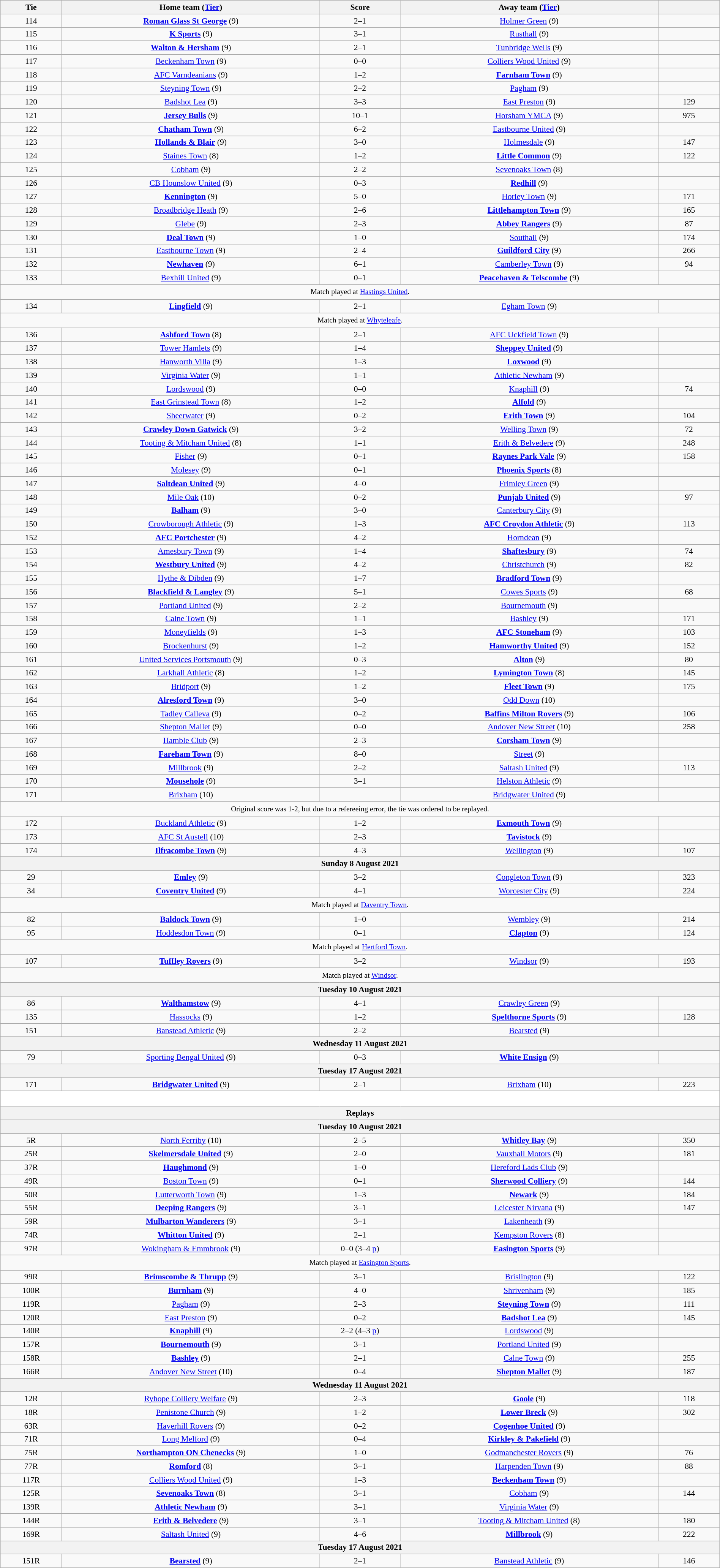<table class="wikitable" style="text-align:center; font-size:90%; width:100%">
<tr>
<th scope="col" style="width:  8.43%;">Tie</th>
<th scope="col" style="width: 35.29%;">Home team (<a href='#'>Tier</a>)</th>
<th scope="col" style="width: 11.00%;">Score</th>
<th scope="col" style="width: 35.29%;">Away team (<a href='#'>Tier</a>)</th>
<th scope="col" style="width:  8.43%;"></th>
</tr>
<tr>
<td>114</td>
<td><strong><a href='#'>Roman Glass St George</a></strong> (9)</td>
<td>2–1</td>
<td><a href='#'>Holmer Green</a> (9)</td>
<td></td>
</tr>
<tr>
<td>115</td>
<td><strong><a href='#'>K Sports</a></strong> (9)</td>
<td>3–1</td>
<td><a href='#'>Rusthall</a> (9)</td>
<td></td>
</tr>
<tr>
<td>116</td>
<td><strong><a href='#'>Walton & Hersham</a></strong> (9)</td>
<td>2–1</td>
<td><a href='#'>Tunbridge Wells</a> (9)</td>
<td></td>
</tr>
<tr>
<td>117</td>
<td><a href='#'>Beckenham Town</a> (9)</td>
<td>0–0</td>
<td><a href='#'>Colliers Wood United</a> (9)</td>
<td></td>
</tr>
<tr>
<td>118</td>
<td><a href='#'>AFC Varndeanians</a> (9)</td>
<td>1–2</td>
<td><strong><a href='#'>Farnham Town</a></strong> (9)</td>
<td></td>
</tr>
<tr>
<td>119</td>
<td><a href='#'>Steyning Town</a> (9)</td>
<td>2–2</td>
<td><a href='#'>Pagham</a> (9)</td>
<td></td>
</tr>
<tr>
<td>120</td>
<td><a href='#'>Badshot Lea</a> (9)</td>
<td>3–3</td>
<td><a href='#'>East Preston</a> (9)</td>
<td>129</td>
</tr>
<tr>
<td>121</td>
<td><strong><a href='#'>Jersey Bulls</a></strong> (9)</td>
<td>10–1</td>
<td><a href='#'>Horsham YMCA</a> (9)</td>
<td>975</td>
</tr>
<tr>
<td>122</td>
<td><strong><a href='#'>Chatham Town</a></strong> (9)</td>
<td>6–2</td>
<td><a href='#'>Eastbourne United</a> (9)</td>
<td></td>
</tr>
<tr>
<td>123</td>
<td><strong><a href='#'>Hollands & Blair</a></strong> (9)</td>
<td>3–0</td>
<td><a href='#'>Holmesdale</a> (9)</td>
<td>147</td>
</tr>
<tr>
<td>124</td>
<td><a href='#'>Staines Town</a> (8)</td>
<td>1–2</td>
<td><strong><a href='#'>Little Common</a></strong> (9)</td>
<td>122</td>
</tr>
<tr>
<td>125</td>
<td><a href='#'>Cobham</a> (9)</td>
<td>2–2</td>
<td><a href='#'>Sevenoaks Town</a> (8)</td>
<td></td>
</tr>
<tr>
<td>126</td>
<td><a href='#'>CB Hounslow United</a> (9)</td>
<td>0–3</td>
<td><strong><a href='#'>Redhill</a></strong> (9)</td>
<td></td>
</tr>
<tr>
<td>127</td>
<td><strong><a href='#'>Kennington</a></strong> (9)</td>
<td>5–0</td>
<td><a href='#'>Horley Town</a> (9)</td>
<td>171</td>
</tr>
<tr>
<td>128</td>
<td><a href='#'>Broadbridge Heath</a> (9)</td>
<td>2–6</td>
<td><strong><a href='#'>Littlehampton Town</a></strong> (9)</td>
<td>165</td>
</tr>
<tr>
<td>129</td>
<td><a href='#'>Glebe</a> (9)</td>
<td>2–3</td>
<td><strong><a href='#'>Abbey Rangers</a></strong> (9)</td>
<td>87</td>
</tr>
<tr>
<td>130</td>
<td><strong><a href='#'>Deal Town</a></strong> (9)</td>
<td>1–0</td>
<td><a href='#'>Southall</a> (9)</td>
<td>174</td>
</tr>
<tr>
<td>131</td>
<td><a href='#'>Eastbourne Town</a> (9)</td>
<td>2–4</td>
<td><strong><a href='#'>Guildford City</a></strong> (9)</td>
<td>266</td>
</tr>
<tr>
<td>132</td>
<td><strong><a href='#'>Newhaven</a></strong> (9)</td>
<td>6–1</td>
<td><a href='#'>Camberley Town</a> (9)</td>
<td>94</td>
</tr>
<tr>
<td>133</td>
<td><a href='#'>Bexhill United</a> (9)</td>
<td>0–1</td>
<td><strong><a href='#'>Peacehaven & Telscombe</a></strong> (9)</td>
<td></td>
</tr>
<tr>
<td colspan="5" style="height:20px; text-align:center; font-size:90%">Match played at <a href='#'>Hastings United</a>.</td>
</tr>
<tr>
<td>134</td>
<td><strong><a href='#'>Lingfield</a></strong> (9)</td>
<td>2–1</td>
<td><a href='#'>Egham Town</a> (9)</td>
<td></td>
</tr>
<tr>
<td colspan="5" style="height:20px; text-align:center; font-size:90%">Match played at <a href='#'>Whyteleafe</a>.</td>
</tr>
<tr>
<td>136</td>
<td><strong><a href='#'>Ashford Town</a></strong> (8)</td>
<td>2–1</td>
<td><a href='#'>AFC Uckfield Town</a> (9)</td>
<td></td>
</tr>
<tr>
<td>137</td>
<td><a href='#'>Tower Hamlets</a> (9)</td>
<td>1–4</td>
<td><strong><a href='#'>Sheppey United</a></strong> (9)</td>
<td></td>
</tr>
<tr>
<td>138</td>
<td><a href='#'>Hanworth Villa</a> (9)</td>
<td>1–3</td>
<td><strong><a href='#'>Loxwood</a></strong> (9)</td>
<td></td>
</tr>
<tr>
<td>139</td>
<td><a href='#'>Virginia Water</a> (9)</td>
<td>1–1</td>
<td><a href='#'>Athletic Newham</a> (9)</td>
<td></td>
</tr>
<tr>
<td>140</td>
<td><a href='#'>Lordswood</a> (9)</td>
<td>0–0</td>
<td><a href='#'>Knaphill</a> (9)</td>
<td>74</td>
</tr>
<tr>
<td>141</td>
<td><a href='#'>East Grinstead Town</a> (8)</td>
<td>1–2</td>
<td><strong><a href='#'>Alfold</a></strong> (9)</td>
<td></td>
</tr>
<tr>
<td>142</td>
<td><a href='#'>Sheerwater</a> (9)</td>
<td>0–2</td>
<td><strong><a href='#'>Erith Town</a></strong> (9)</td>
<td>104</td>
</tr>
<tr>
<td>143</td>
<td><strong><a href='#'>Crawley Down Gatwick</a></strong> (9)</td>
<td>3–2</td>
<td><a href='#'>Welling Town</a> (9)</td>
<td>72</td>
</tr>
<tr>
<td>144</td>
<td><a href='#'>Tooting & Mitcham United</a> (8)</td>
<td>1–1</td>
<td><a href='#'>Erith & Belvedere</a> (9)</td>
<td>248</td>
</tr>
<tr>
<td>145</td>
<td><a href='#'>Fisher</a> (9)</td>
<td>0–1</td>
<td><strong><a href='#'>Raynes Park Vale</a></strong> (9)</td>
<td>158</td>
</tr>
<tr>
<td>146</td>
<td><a href='#'>Molesey</a> (9)</td>
<td>0–1</td>
<td><strong><a href='#'>Phoenix Sports</a></strong> (8)</td>
<td></td>
</tr>
<tr>
<td>147</td>
<td><strong><a href='#'>Saltdean United</a></strong> (9)</td>
<td>4–0</td>
<td><a href='#'>Frimley Green</a> (9)</td>
<td></td>
</tr>
<tr>
<td>148</td>
<td><a href='#'>Mile Oak</a> (10)</td>
<td>0–2</td>
<td><strong><a href='#'>Punjab United</a></strong> (9)</td>
<td>97</td>
</tr>
<tr>
<td>149</td>
<td><strong><a href='#'>Balham</a></strong> (9)</td>
<td>3–0</td>
<td><a href='#'>Canterbury City</a> (9)</td>
<td></td>
</tr>
<tr>
<td>150</td>
<td><a href='#'>Crowborough Athletic</a> (9)</td>
<td>1–3</td>
<td><strong><a href='#'>AFC Croydon Athletic</a></strong> (9)</td>
<td>113</td>
</tr>
<tr>
<td>152</td>
<td><strong><a href='#'>AFC Portchester</a></strong> (9)</td>
<td>4–2</td>
<td><a href='#'>Horndean</a> (9)</td>
<td></td>
</tr>
<tr>
<td>153</td>
<td><a href='#'>Amesbury Town</a> (9)</td>
<td>1–4</td>
<td><strong><a href='#'>Shaftesbury</a></strong> (9)</td>
<td>74</td>
</tr>
<tr>
<td>154</td>
<td><strong><a href='#'>Westbury United</a></strong> (9)</td>
<td>4–2</td>
<td><a href='#'>Christchurch</a> (9)</td>
<td>82</td>
</tr>
<tr>
<td>155</td>
<td><a href='#'>Hythe & Dibden</a> (9)</td>
<td>1–7</td>
<td><strong><a href='#'>Bradford Town</a></strong> (9)</td>
<td></td>
</tr>
<tr>
<td>156</td>
<td><strong><a href='#'>Blackfield & Langley</a></strong> (9)</td>
<td>5–1</td>
<td><a href='#'>Cowes Sports</a> (9)</td>
<td>68</td>
</tr>
<tr>
<td>157</td>
<td><a href='#'>Portland United</a> (9)</td>
<td>2–2</td>
<td><a href='#'>Bournemouth</a> (9)</td>
<td></td>
</tr>
<tr>
<td>158</td>
<td><a href='#'>Calne Town</a> (9)</td>
<td>1–1</td>
<td><a href='#'>Bashley</a> (9)</td>
<td>171</td>
</tr>
<tr>
<td>159</td>
<td><a href='#'>Moneyfields</a> (9)</td>
<td>1–3</td>
<td><strong><a href='#'>AFC Stoneham</a></strong> (9)</td>
<td>103</td>
</tr>
<tr>
<td>160</td>
<td><a href='#'>Brockenhurst</a> (9)</td>
<td>1–2</td>
<td><strong><a href='#'>Hamworthy United</a></strong> (9)</td>
<td>152</td>
</tr>
<tr>
<td>161</td>
<td><a href='#'>United Services Portsmouth</a> (9)</td>
<td>0–3</td>
<td><strong><a href='#'>Alton</a></strong> (9)</td>
<td>80</td>
</tr>
<tr>
<td>162</td>
<td><a href='#'>Larkhall Athletic</a> (8)</td>
<td>1–2</td>
<td><strong><a href='#'>Lymington Town</a></strong> (8)</td>
<td>145</td>
</tr>
<tr>
<td>163</td>
<td><a href='#'>Bridport</a> (9)</td>
<td>1–2</td>
<td><strong><a href='#'>Fleet Town</a></strong> (9)</td>
<td>175</td>
</tr>
<tr>
<td>164</td>
<td><strong><a href='#'>Alresford Town</a></strong> (9)</td>
<td>3–0</td>
<td><a href='#'>Odd Down</a> (10)</td>
<td></td>
</tr>
<tr>
<td>165</td>
<td><a href='#'>Tadley Calleva</a> (9)</td>
<td>0–2</td>
<td><strong><a href='#'>Baffins Milton Rovers</a></strong> (9)</td>
<td>106</td>
</tr>
<tr>
<td>166</td>
<td><a href='#'>Shepton Mallet</a> (9)</td>
<td>0–0</td>
<td><a href='#'>Andover New Street</a> (10)</td>
<td>258</td>
</tr>
<tr>
<td>167</td>
<td><a href='#'>Hamble Club</a> (9)</td>
<td>2–3</td>
<td><strong><a href='#'>Corsham Town</a></strong> (9)</td>
<td></td>
</tr>
<tr>
<td>168</td>
<td><strong><a href='#'>Fareham Town</a></strong> (9)</td>
<td>8–0</td>
<td><a href='#'>Street</a> (9)</td>
<td></td>
</tr>
<tr>
<td>169</td>
<td><a href='#'>Millbrook</a> (9)</td>
<td>2–2</td>
<td><a href='#'>Saltash United</a> (9)</td>
<td>113</td>
</tr>
<tr>
<td>170</td>
<td><strong><a href='#'>Mousehole</a></strong> (9)</td>
<td>3–1</td>
<td><a href='#'>Helston Athletic</a> (9)</td>
<td></td>
</tr>
<tr>
<td>171</td>
<td><a href='#'>Brixham</a> (10)</td>
<td></td>
<td><a href='#'>Bridgwater United</a> (9)</td>
<td></td>
</tr>
<tr>
<td colspan="5" style="height:20px; text-align:center; font-size:90%">Original score was 1-2, but due to a refereeing error, the tie was ordered to be replayed.</td>
</tr>
<tr>
<td>172</td>
<td><a href='#'>Buckland Athletic</a> (9)</td>
<td>1–2</td>
<td><strong><a href='#'>Exmouth Town</a></strong> (9)</td>
<td></td>
</tr>
<tr>
<td>173</td>
<td><a href='#'>AFC St Austell</a> (10)</td>
<td>2–3</td>
<td><strong><a href='#'>Tavistock</a></strong> (9)</td>
<td></td>
</tr>
<tr>
<td>174</td>
<td><strong><a href='#'>Ilfracombe Town</a></strong> (9)</td>
<td>4–3</td>
<td><a href='#'>Wellington</a> (9)</td>
<td>107</td>
</tr>
<tr>
<th colspan="5"><strong>Sunday 8 August 2021</strong></th>
</tr>
<tr>
<td>29</td>
<td><strong><a href='#'>Emley</a></strong> (9)</td>
<td>3–2</td>
<td><a href='#'>Congleton Town</a> (9)</td>
<td>323</td>
</tr>
<tr>
<td>34</td>
<td><strong><a href='#'>Coventry United</a></strong> (9)</td>
<td>4–1</td>
<td><a href='#'>Worcester City</a> (9)</td>
<td>224</td>
</tr>
<tr>
<td colspan="5" style="height:20px; text-align:center; font-size:90%">Match played at <a href='#'>Daventry Town</a>.</td>
</tr>
<tr>
<td>82</td>
<td><strong><a href='#'>Baldock Town</a></strong> (9)</td>
<td>1–0</td>
<td><a href='#'>Wembley</a> (9)</td>
<td>214</td>
</tr>
<tr>
<td>95</td>
<td><a href='#'>Hoddesdon Town</a> (9)</td>
<td>0–1</td>
<td><strong><a href='#'>Clapton</a></strong> (9)</td>
<td>124</td>
</tr>
<tr>
<td colspan="5" style="height:20px; text-align:center; font-size:90%">Match played at <a href='#'>Hertford Town</a>.</td>
</tr>
<tr>
<td>107</td>
<td><strong><a href='#'>Tuffley Rovers</a></strong> (9)</td>
<td>3–2</td>
<td><a href='#'>Windsor</a> (9)</td>
<td>193</td>
</tr>
<tr>
<td colspan="5" style="height:20px; text-align:center; font-size:90%">Match played at <a href='#'>Windsor</a>.</td>
</tr>
<tr>
<th colspan="5"><strong>Tuesday 10 August 2021</strong></th>
</tr>
<tr>
<td>86</td>
<td><strong><a href='#'>Walthamstow</a></strong> (9)</td>
<td>4–1</td>
<td><a href='#'>Crawley Green</a> (9)</td>
<td></td>
</tr>
<tr>
<td>135</td>
<td><a href='#'>Hassocks</a> (9)</td>
<td>1–2</td>
<td><strong><a href='#'>Spelthorne Sports</a></strong> (9)</td>
<td>128</td>
</tr>
<tr>
<td>151</td>
<td><a href='#'>Banstead Athletic</a> (9)</td>
<td>2–2</td>
<td><a href='#'>Bearsted</a> (9)</td>
<td></td>
</tr>
<tr>
<th colspan="5"><strong>Wednesday 11 August 2021</strong></th>
</tr>
<tr>
<td>79</td>
<td><a href='#'>Sporting Bengal United</a> (9)</td>
<td>0–3</td>
<td><strong><a href='#'>White Ensign</a></strong> (9)</td>
<td></td>
</tr>
<tr>
<th colspan="5"><strong>Tuesday 17 August 2021</strong></th>
</tr>
<tr>
<td>171</td>
<td><strong><a href='#'>Bridgwater United</a></strong> (9)</td>
<td>2–1</td>
<td><a href='#'>Brixham</a> (10)</td>
<td>223</td>
</tr>
<tr>
<td colspan="5" style="height: 20px; background:White;"></td>
</tr>
<tr>
<th colspan="5"><strong>Replays</strong></th>
</tr>
<tr>
<th colspan="5"><strong>Tuesday 10 August 2021</strong></th>
</tr>
<tr>
<td>5R</td>
<td><a href='#'>North Ferriby</a> (10)</td>
<td>2–5</td>
<td><strong><a href='#'>Whitley Bay</a></strong> (9)</td>
<td>350</td>
</tr>
<tr>
<td>25R</td>
<td><strong><a href='#'>Skelmersdale United</a></strong> (9)</td>
<td>2–0</td>
<td><a href='#'>Vauxhall Motors</a> (9)</td>
<td>181</td>
</tr>
<tr>
<td>37R</td>
<td><strong><a href='#'>Haughmond</a></strong> (9)</td>
<td>1–0</td>
<td><a href='#'>Hereford Lads Club</a> (9)</td>
<td></td>
</tr>
<tr>
<td>49R</td>
<td><a href='#'>Boston Town</a> (9)</td>
<td>0–1</td>
<td><strong><a href='#'>Sherwood Colliery</a></strong> (9)</td>
<td>144</td>
</tr>
<tr>
<td>50R</td>
<td><a href='#'>Lutterworth Town</a> (9)</td>
<td>1–3</td>
<td><strong><a href='#'>Newark</a></strong> (9)</td>
<td>184</td>
</tr>
<tr>
<td>55R</td>
<td><strong><a href='#'>Deeping Rangers</a></strong> (9)</td>
<td>3–1</td>
<td><a href='#'>Leicester Nirvana</a> (9)</td>
<td>147</td>
</tr>
<tr>
<td>59R</td>
<td><strong><a href='#'>Mulbarton Wanderers</a></strong> (9)</td>
<td>3–1</td>
<td><a href='#'>Lakenheath</a> (9)</td>
<td></td>
</tr>
<tr>
<td>74R</td>
<td><strong><a href='#'>Whitton United</a></strong> (9)</td>
<td>2–1</td>
<td><a href='#'>Kempston Rovers</a> (8)</td>
<td></td>
</tr>
<tr>
<td>97R</td>
<td><a href='#'>Wokingham & Emmbrook</a> (9)</td>
<td>0–0 (3–4 <a href='#'>p</a>)</td>
<td><strong><a href='#'>Easington Sports</a></strong> (9)</td>
<td></td>
</tr>
<tr>
<td colspan="5" style="height:20px; text-align:center; font-size:90%">Match played at <a href='#'>Easington Sports</a>.</td>
</tr>
<tr>
<td>99R</td>
<td><strong><a href='#'>Brimscombe & Thrupp</a></strong> (9)</td>
<td>3–1</td>
<td><a href='#'>Brislington</a> (9)</td>
<td>122</td>
</tr>
<tr>
<td>100R</td>
<td><strong><a href='#'>Burnham</a></strong> (9)</td>
<td>4–0</td>
<td><a href='#'>Shrivenham</a> (9)</td>
<td>185</td>
</tr>
<tr>
<td>119R</td>
<td><a href='#'>Pagham</a> (9)</td>
<td>2–3</td>
<td><strong><a href='#'>Steyning Town</a></strong> (9)</td>
<td>111</td>
</tr>
<tr>
<td>120R</td>
<td><a href='#'>East Preston</a> (9)</td>
<td>0–2</td>
<td><strong><a href='#'>Badshot Lea</a></strong> (9)</td>
<td>145</td>
</tr>
<tr>
<td>140R</td>
<td><strong><a href='#'>Knaphill</a></strong> (9)</td>
<td>2–2 (4–3 <a href='#'>p</a>)</td>
<td><a href='#'>Lordswood</a> (9)</td>
<td></td>
</tr>
<tr>
<td>157R</td>
<td><strong><a href='#'>Bournemouth</a></strong> (9)</td>
<td>3–1</td>
<td><a href='#'>Portland United</a> (9)</td>
<td></td>
</tr>
<tr>
<td>158R</td>
<td><strong><a href='#'>Bashley</a></strong> (9)</td>
<td>2–1</td>
<td><a href='#'>Calne Town</a> (9)</td>
<td>255</td>
</tr>
<tr>
<td>166R</td>
<td><a href='#'>Andover New Street</a> (10)</td>
<td>0–4</td>
<td><strong><a href='#'>Shepton Mallet</a></strong> (9)</td>
<td>187</td>
</tr>
<tr>
<th colspan="5"><strong>Wednesday 11 August 2021</strong></th>
</tr>
<tr>
<td>12R</td>
<td><a href='#'>Ryhope Colliery Welfare</a> (9)</td>
<td>2–3 </td>
<td><strong><a href='#'>Goole</a></strong> (9)</td>
<td>118</td>
</tr>
<tr>
<td>18R</td>
<td><a href='#'>Penistone Church</a> (9)</td>
<td>1–2</td>
<td><strong><a href='#'>Lower Breck</a></strong> (9)</td>
<td>302</td>
</tr>
<tr>
<td>63R</td>
<td><a href='#'>Haverhill Rovers</a> (9)</td>
<td>0–2</td>
<td><strong><a href='#'>Cogenhoe United</a></strong> (9)</td>
<td></td>
</tr>
<tr>
<td>71R</td>
<td><a href='#'>Long Melford</a> (9)</td>
<td>0–4</td>
<td><strong><a href='#'>Kirkley & Pakefield</a></strong> (9)</td>
<td></td>
</tr>
<tr>
<td>75R</td>
<td><strong><a href='#'>Northampton ON Chenecks</a></strong> (9)</td>
<td>1–0</td>
<td><a href='#'>Godmanchester Rovers</a> (9)</td>
<td>76</td>
</tr>
<tr>
<td>77R</td>
<td><strong><a href='#'>Romford</a></strong> (8)</td>
<td>3–1</td>
<td><a href='#'>Harpenden Town</a> (9)</td>
<td>88</td>
</tr>
<tr>
<td>117R</td>
<td><a href='#'>Colliers Wood United</a> (9)</td>
<td>1–3</td>
<td><strong><a href='#'>Beckenham Town</a></strong> (9)</td>
<td></td>
</tr>
<tr>
<td>125R</td>
<td><strong><a href='#'>Sevenoaks Town</a></strong> (8)</td>
<td>3–1</td>
<td><a href='#'>Cobham</a> (9)</td>
<td>144</td>
</tr>
<tr>
<td>139R</td>
<td><strong><a href='#'>Athletic Newham</a></strong> (9)</td>
<td>3–1</td>
<td><a href='#'>Virginia Water</a> (9)</td>
<td></td>
</tr>
<tr>
<td>144R</td>
<td><strong><a href='#'>Erith & Belvedere</a></strong> (9)</td>
<td>3–1 </td>
<td><a href='#'>Tooting & Mitcham United</a> (8)</td>
<td>180</td>
</tr>
<tr>
<td>169R</td>
<td><a href='#'>Saltash United</a> (9)</td>
<td>4–6</td>
<td><strong><a href='#'>Millbrook</a></strong> (9)</td>
<td>222</td>
</tr>
<tr>
<th colspan="5"><strong>Tuesday 17 August 2021</strong></th>
</tr>
<tr>
<td>151R</td>
<td><strong><a href='#'>Bearsted</a></strong> (9)</td>
<td>2–1</td>
<td><a href='#'>Banstead Athletic</a> (9)</td>
<td>146</td>
</tr>
</table>
